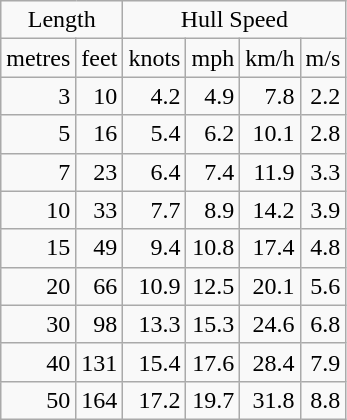<table class="wikitable floatright" style=text-align:right>
<tr>
<td colspan=2 align=center>Length</td>
<td colspan=4 align=center>Hull Speed</td>
</tr>
<tr>
<td>metres</td>
<td>feet</td>
<td>knots</td>
<td>mph</td>
<td>km/h</td>
<td>m/s</td>
</tr>
<tr>
<td>3</td>
<td>10</td>
<td>4.2</td>
<td>4.9</td>
<td>7.8</td>
<td>2.2</td>
</tr>
<tr>
<td>5</td>
<td>16</td>
<td>5.4</td>
<td>6.2</td>
<td>10.1</td>
<td>2.8</td>
</tr>
<tr>
<td>7</td>
<td>23</td>
<td>6.4</td>
<td>7.4</td>
<td>11.9</td>
<td>3.3</td>
</tr>
<tr>
<td>10</td>
<td>33</td>
<td>7.7</td>
<td>8.9</td>
<td>14.2</td>
<td>3.9</td>
</tr>
<tr>
<td>15</td>
<td>49</td>
<td>9.4</td>
<td>10.8</td>
<td>17.4</td>
<td>4.8</td>
</tr>
<tr>
<td>20</td>
<td>66</td>
<td>10.9</td>
<td>12.5</td>
<td>20.1</td>
<td>5.6</td>
</tr>
<tr>
<td>30</td>
<td>98</td>
<td>13.3</td>
<td>15.3</td>
<td>24.6</td>
<td>6.8</td>
</tr>
<tr>
<td>40</td>
<td>131</td>
<td>15.4</td>
<td>17.6</td>
<td>28.4</td>
<td>7.9</td>
</tr>
<tr>
<td>50</td>
<td>164</td>
<td>17.2</td>
<td>19.7</td>
<td>31.8</td>
<td>8.8</td>
</tr>
</table>
